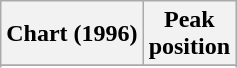<table class="wikitable sortable plainrowheaders">
<tr>
<th>Chart (1996)</th>
<th>Peak<br>position</th>
</tr>
<tr>
</tr>
<tr>
</tr>
<tr>
</tr>
<tr>
</tr>
<tr>
</tr>
<tr>
</tr>
<tr>
</tr>
<tr>
</tr>
</table>
